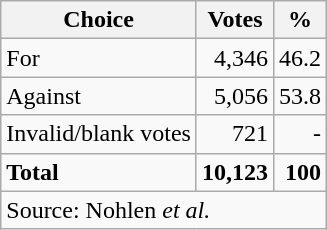<table class=wikitable style=text-align:right>
<tr>
<th>Choice</th>
<th>Votes</th>
<th>%</th>
</tr>
<tr>
<td align=left>For</td>
<td>4,346</td>
<td>46.2</td>
</tr>
<tr>
<td align=left>Against</td>
<td>5,056</td>
<td>53.8</td>
</tr>
<tr>
<td align=left>Invalid/blank votes</td>
<td>721</td>
<td>-</td>
</tr>
<tr>
<td align=left><strong>Total</strong></td>
<td><strong>10,123</strong></td>
<td><strong>100</strong></td>
</tr>
<tr>
<td colspan=3 align=left>Source: Nohlen <em>et al.</em></td>
</tr>
</table>
